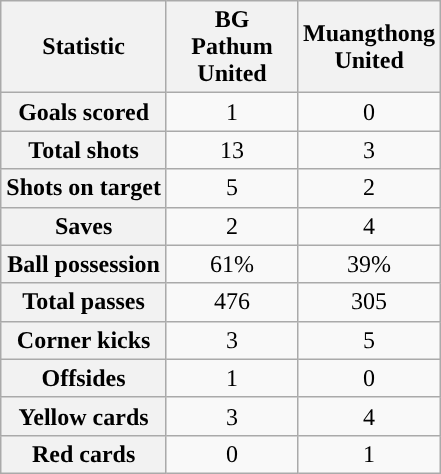<table class="wikitable plainrowheaders" style="text-align:center">
<tr>
<th scope="col">Statistic</th>
<th scope="col" style="width:80px">BG Pathum United</th>
<th scope="col" style="width:80px">Muangthong United</th>
</tr>
<tr>
<th scope=row>Goals scored</th>
<td>1</td>
<td>0</td>
</tr>
<tr>
<th scope=row>Total shots</th>
<td>13</td>
<td>3</td>
</tr>
<tr>
<th scope=row>Shots on target</th>
<td>5</td>
<td>2</td>
</tr>
<tr>
<th scope=row>Saves</th>
<td>2</td>
<td>4</td>
</tr>
<tr>
<th scope=row>Ball possession</th>
<td>61%</td>
<td>39%</td>
</tr>
<tr>
<th scope=row>Total passes</th>
<td>476</td>
<td>305</td>
</tr>
<tr>
<th scope=row>Corner kicks</th>
<td>3</td>
<td>5</td>
</tr>
<tr>
<th scope=row>Offsides</th>
<td>1</td>
<td>0</td>
</tr>
<tr>
<th scope=row>Yellow cards</th>
<td>3</td>
<td>4</td>
</tr>
<tr>
<th scope=row>Red cards</th>
<td>0</td>
<td>1</td>
</tr>
</table>
